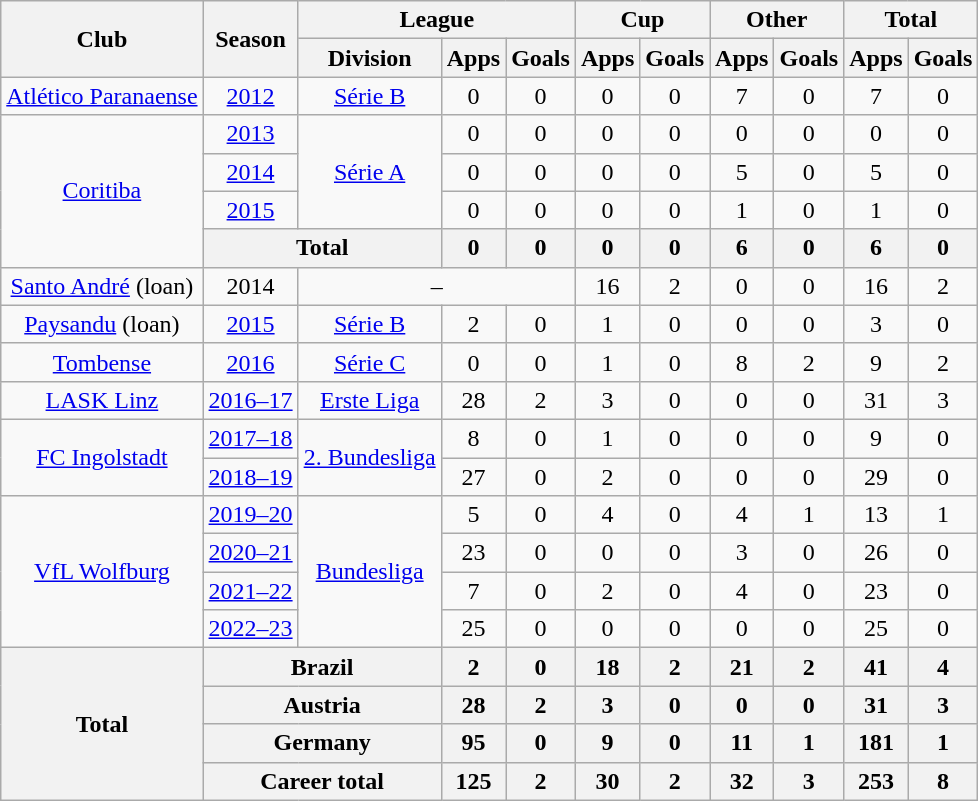<table class="wikitable" style="text-align: center">
<tr>
<th rowspan="2">Club</th>
<th rowspan="2">Season</th>
<th colspan="3">League</th>
<th colspan="2">Cup</th>
<th colspan="2">Other</th>
<th colspan="2">Total</th>
</tr>
<tr>
<th>Division</th>
<th>Apps</th>
<th>Goals</th>
<th>Apps</th>
<th>Goals</th>
<th>Apps</th>
<th>Goals</th>
<th>Apps</th>
<th>Goals</th>
</tr>
<tr>
<td><a href='#'>Atlético Paranaense</a></td>
<td><a href='#'>2012</a></td>
<td><a href='#'>Série B</a></td>
<td>0</td>
<td>0</td>
<td>0</td>
<td>0</td>
<td>7</td>
<td>0</td>
<td>7</td>
<td>0</td>
</tr>
<tr>
<td rowspan="4"><a href='#'>Coritiba</a></td>
<td><a href='#'>2013</a></td>
<td rowspan="3"><a href='#'>Série A</a></td>
<td>0</td>
<td>0</td>
<td>0</td>
<td>0</td>
<td>0</td>
<td>0</td>
<td>0</td>
<td>0</td>
</tr>
<tr>
<td><a href='#'>2014</a></td>
<td>0</td>
<td>0</td>
<td>0</td>
<td>0</td>
<td>5</td>
<td>0</td>
<td>5</td>
<td>0</td>
</tr>
<tr>
<td><a href='#'>2015</a></td>
<td>0</td>
<td>0</td>
<td>0</td>
<td>0</td>
<td>1</td>
<td>0</td>
<td>1</td>
<td>0</td>
</tr>
<tr>
<th colspan="2"><strong>Total</strong></th>
<th>0</th>
<th>0</th>
<th>0</th>
<th>0</th>
<th>6</th>
<th>0</th>
<th>6</th>
<th>0</th>
</tr>
<tr>
<td><a href='#'>Santo André</a> (loan)</td>
<td>2014</td>
<td colspan="3">–</td>
<td>16</td>
<td>2</td>
<td>0</td>
<td>0</td>
<td>16</td>
<td>2</td>
</tr>
<tr>
<td><a href='#'>Paysandu</a> (loan)</td>
<td><a href='#'>2015</a></td>
<td><a href='#'>Série B</a></td>
<td>2</td>
<td>0</td>
<td>1</td>
<td>0</td>
<td>0</td>
<td>0</td>
<td>3</td>
<td>0</td>
</tr>
<tr>
<td><a href='#'>Tombense</a></td>
<td><a href='#'>2016</a></td>
<td><a href='#'>Série C</a></td>
<td>0</td>
<td>0</td>
<td>1</td>
<td>0</td>
<td>8</td>
<td>2</td>
<td>9</td>
<td>2</td>
</tr>
<tr>
<td><a href='#'>LASK Linz</a></td>
<td><a href='#'>2016–17</a></td>
<td><a href='#'>Erste Liga</a></td>
<td>28</td>
<td>2</td>
<td>3</td>
<td>0</td>
<td>0</td>
<td>0</td>
<td>31</td>
<td>3</td>
</tr>
<tr>
<td rowspan="2"><a href='#'>FC Ingolstadt</a></td>
<td><a href='#'>2017–18</a></td>
<td rowspan="2"><a href='#'>2. Bundesliga</a></td>
<td>8</td>
<td>0</td>
<td>1</td>
<td>0</td>
<td>0</td>
<td>0</td>
<td>9</td>
<td>0</td>
</tr>
<tr>
<td><a href='#'>2018–19</a></td>
<td>27</td>
<td>0</td>
<td>2</td>
<td>0</td>
<td>0</td>
<td>0</td>
<td>29</td>
<td>0</td>
</tr>
<tr>
<td rowspan="4"><a href='#'>VfL Wolfburg</a></td>
<td><a href='#'>2019–20</a></td>
<td rowspan="4"><a href='#'>Bundesliga</a></td>
<td>5</td>
<td>0</td>
<td>4</td>
<td>0</td>
<td>4</td>
<td>1</td>
<td>13</td>
<td>1</td>
</tr>
<tr>
<td><a href='#'>2020–21</a></td>
<td>23</td>
<td>0</td>
<td>0</td>
<td>0</td>
<td>3</td>
<td>0</td>
<td>26</td>
<td>0</td>
</tr>
<tr>
<td><a href='#'>2021–22</a></td>
<td>7</td>
<td>0</td>
<td>2</td>
<td>0</td>
<td>4</td>
<td>0</td>
<td>23</td>
<td>0</td>
</tr>
<tr>
<td><a href='#'>2022–23</a></td>
<td>25</td>
<td>0</td>
<td>0</td>
<td>0</td>
<td>0</td>
<td>0</td>
<td>25</td>
<td>0</td>
</tr>
<tr>
<th rowspan=4>Total</th>
<th colspan=2>Brazil</th>
<th>2</th>
<th>0</th>
<th>18</th>
<th>2</th>
<th>21</th>
<th>2</th>
<th>41</th>
<th>4</th>
</tr>
<tr>
<th colspan=2>Austria</th>
<th>28</th>
<th>2</th>
<th>3</th>
<th>0</th>
<th>0</th>
<th>0</th>
<th>31</th>
<th>3</th>
</tr>
<tr>
<th colspan=2>Germany</th>
<th>95</th>
<th>0</th>
<th>9</th>
<th>0</th>
<th>11</th>
<th>1</th>
<th>181</th>
<th>1</th>
</tr>
<tr>
<th colspan=2>Career total</th>
<th>125</th>
<th>2</th>
<th>30</th>
<th>2</th>
<th>32</th>
<th>3</th>
<th>253</th>
<th>8</th>
</tr>
</table>
